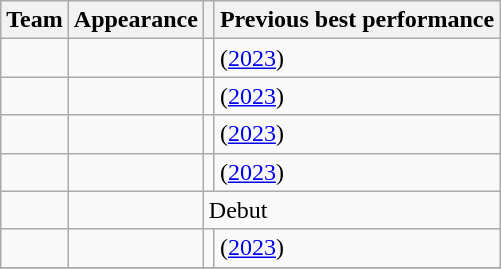<table class="wikitable sortable">
<tr>
<th>Team</th>
<th data-sort-type="number">Appearance</th>
<th></th>
<th>Previous best performance</th>
</tr>
<tr>
<td></td>
<td></td>
<td></td>
<td> (<a href='#'>2023</a>)</td>
</tr>
<tr>
<td></td>
<td></td>
<td></td>
<td> (<a href='#'>2023</a>)</td>
</tr>
<tr>
<td></td>
<td></td>
<td></td>
<td> (<a href='#'>2023</a>)</td>
</tr>
<tr>
<td></td>
<td></td>
<td></td>
<td> (<a href='#'>2023</a>)</td>
</tr>
<tr>
<td></td>
<td></td>
<td colspan="2">Debut</td>
</tr>
<tr>
<td></td>
<td></td>
<td></td>
<td> (<a href='#'>2023</a>)</td>
</tr>
<tr>
</tr>
</table>
